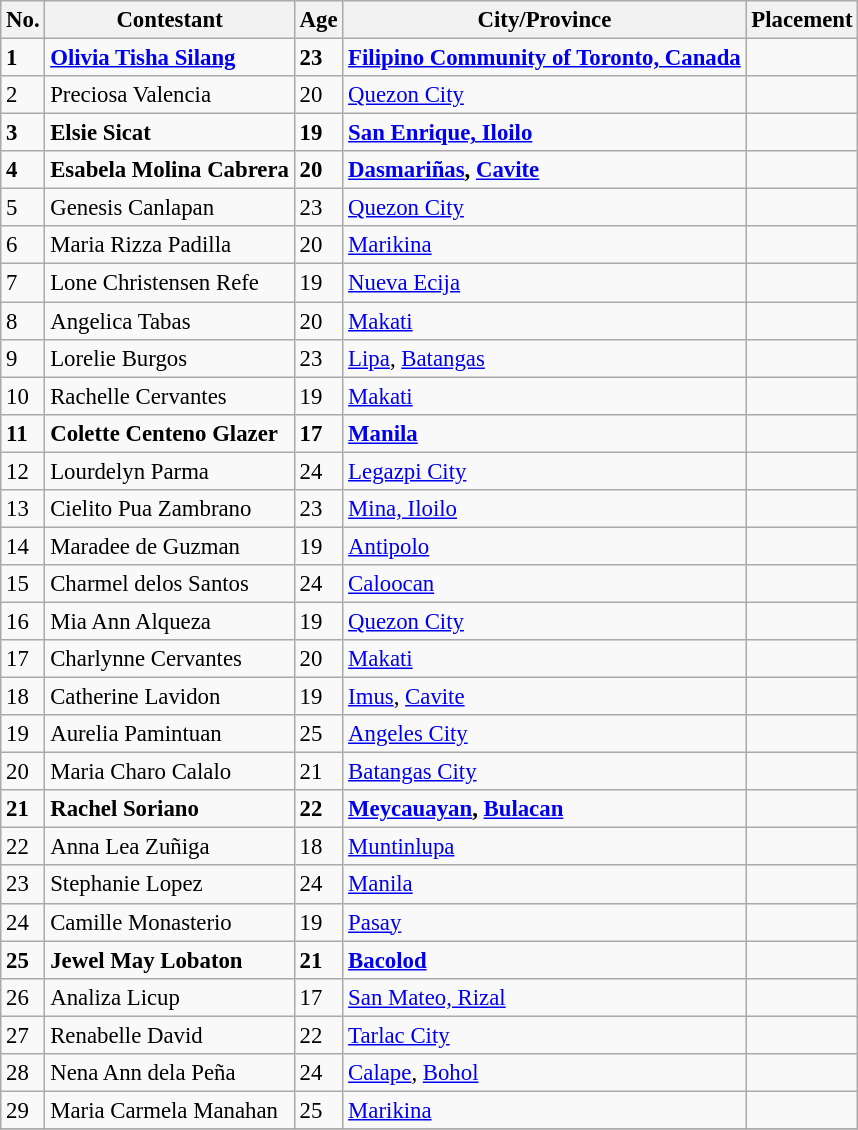<table class="wikitable sortable" style="font-size: 95%;">
<tr>
<th>No.</th>
<th>Contestant</th>
<th>Age</th>
<th>City/Province</th>
<th>Placement</th>
</tr>
<tr>
<td><strong>1</strong></td>
<td><a href='#'><strong>Olivia Tisha Silang</strong></a></td>
<td><strong>23</strong></td>
<td><strong><a href='#'>Filipino Community of Toronto, Canada</a></strong></td>
<td></td>
</tr>
<tr>
<td>2</td>
<td>Preciosa Valencia</td>
<td>20</td>
<td><a href='#'>Quezon City</a></td>
<td></td>
</tr>
<tr>
<td><strong>3</strong></td>
<td><strong>Elsie Sicat</strong></td>
<td><strong>19</strong></td>
<td><strong><a href='#'>San Enrique, Iloilo</a></strong></td>
<td></td>
</tr>
<tr>
<td><strong>4</strong></td>
<td><strong>Esabela Molina Cabrera</strong></td>
<td><strong>20</strong></td>
<td><strong><a href='#'>Dasmariñas</a>, <a href='#'>Cavite</a></strong></td>
<td></td>
</tr>
<tr>
<td>5</td>
<td>Genesis Canlapan</td>
<td>23</td>
<td><a href='#'>Quezon City</a></td>
<td></td>
</tr>
<tr>
<td>6</td>
<td>Maria Rizza Padilla</td>
<td>20</td>
<td><a href='#'>Marikina</a></td>
<td></td>
</tr>
<tr>
<td>7</td>
<td>Lone Christensen Refe</td>
<td>19</td>
<td><a href='#'>Nueva Ecija</a></td>
<td></td>
</tr>
<tr>
<td>8</td>
<td>Angelica Tabas</td>
<td>20</td>
<td><a href='#'>Makati</a></td>
<td></td>
</tr>
<tr>
<td>9</td>
<td>Lorelie Burgos</td>
<td>23</td>
<td><a href='#'>Lipa</a>, <a href='#'>Batangas</a></td>
<td></td>
</tr>
<tr>
<td>10</td>
<td>Rachelle Cervantes</td>
<td>19</td>
<td><a href='#'>Makati</a></td>
<td></td>
</tr>
<tr>
<td><strong>11</strong></td>
<td><strong>Colette Centeno Glazer</strong></td>
<td><strong>17</strong></td>
<td><strong><a href='#'>Manila</a></strong></td>
<td></td>
</tr>
<tr>
<td>12</td>
<td>Lourdelyn Parma</td>
<td>24</td>
<td><a href='#'>Legazpi City</a></td>
<td></td>
</tr>
<tr>
<td>13</td>
<td>Cielito Pua Zambrano</td>
<td>23</td>
<td><a href='#'>Mina, Iloilo</a></td>
<td></td>
</tr>
<tr>
<td>14</td>
<td>Maradee de Guzman</td>
<td>19</td>
<td><a href='#'>Antipolo</a></td>
<td></td>
</tr>
<tr>
<td>15</td>
<td>Charmel delos Santos</td>
<td>24</td>
<td><a href='#'>Caloocan</a></td>
<td></td>
</tr>
<tr>
<td>16</td>
<td>Mia Ann Alqueza</td>
<td>19</td>
<td><a href='#'>Quezon City</a></td>
<td></td>
</tr>
<tr>
<td>17</td>
<td>Charlynne Cervantes</td>
<td>20</td>
<td><a href='#'>Makati</a></td>
<td></td>
</tr>
<tr>
<td>18</td>
<td>Catherine Lavidon</td>
<td>19</td>
<td><a href='#'>Imus</a>, <a href='#'>Cavite</a></td>
<td></td>
</tr>
<tr>
<td>19</td>
<td>Aurelia Pamintuan</td>
<td>25</td>
<td><a href='#'>Angeles City</a></td>
<td></td>
</tr>
<tr>
<td>20</td>
<td>Maria Charo Calalo</td>
<td>21</td>
<td><a href='#'>Batangas City</a></td>
<td></td>
</tr>
<tr>
<td><strong>21</strong></td>
<td><strong>Rachel Soriano</strong></td>
<td><strong>22</strong></td>
<td><strong><a href='#'>Meycauayan</a>, <a href='#'>Bulacan</a></strong></td>
<td></td>
</tr>
<tr>
<td>22</td>
<td>Anna Lea Zuñiga</td>
<td>18</td>
<td><a href='#'>Muntinlupa</a></td>
<td></td>
</tr>
<tr>
<td>23</td>
<td>Stephanie Lopez</td>
<td>24</td>
<td><a href='#'>Manila</a></td>
<td></td>
</tr>
<tr>
<td>24</td>
<td>Camille Monasterio</td>
<td>19</td>
<td><a href='#'>Pasay</a></td>
<td></td>
</tr>
<tr>
<td><strong>25</strong></td>
<td><strong>Jewel May Lobaton</strong></td>
<td><strong>21</strong></td>
<td><strong><a href='#'>Bacolod</a></strong></td>
<td></td>
</tr>
<tr>
<td>26</td>
<td>Analiza Licup</td>
<td>17</td>
<td><a href='#'>San Mateo, Rizal</a></td>
<td></td>
</tr>
<tr>
<td>27</td>
<td>Renabelle David</td>
<td>22</td>
<td><a href='#'>Tarlac City</a></td>
<td></td>
</tr>
<tr>
<td>28</td>
<td>Nena Ann dela Peña</td>
<td>24</td>
<td><a href='#'>Calape</a>, <a href='#'>Bohol</a></td>
<td></td>
</tr>
<tr>
<td>29</td>
<td>Maria Carmela Manahan</td>
<td>25</td>
<td><a href='#'>Marikina</a></td>
<td></td>
</tr>
<tr>
</tr>
</table>
